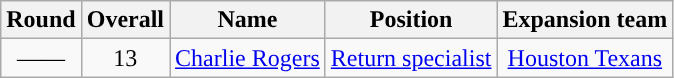<table class="wikitable" style="text-align:center">
<tr>
<th>Round</th>
<th>Overall</th>
<th>Name</th>
<th>Position</th>
<th>Expansion team</th>
</tr>
<tr>
<td>——</td>
<td>13</td>
<td><a href='#'>Charlie Rogers</a></td>
<td><a href='#'>Return specialist</a></td>
<td><a href='#'>Houston Texans</a></td>
</tr>
</table>
